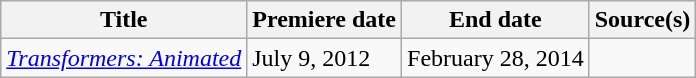<table class="wikitable sortable">
<tr>
<th>Title</th>
<th>Premiere date</th>
<th>End date</th>
<th>Source(s)</th>
</tr>
<tr>
<td><em><a href='#'>Transformers: Animated</a></em></td>
<td>July 9, 2012</td>
<td>February 28, 2014</td>
<td></td>
</tr>
</table>
